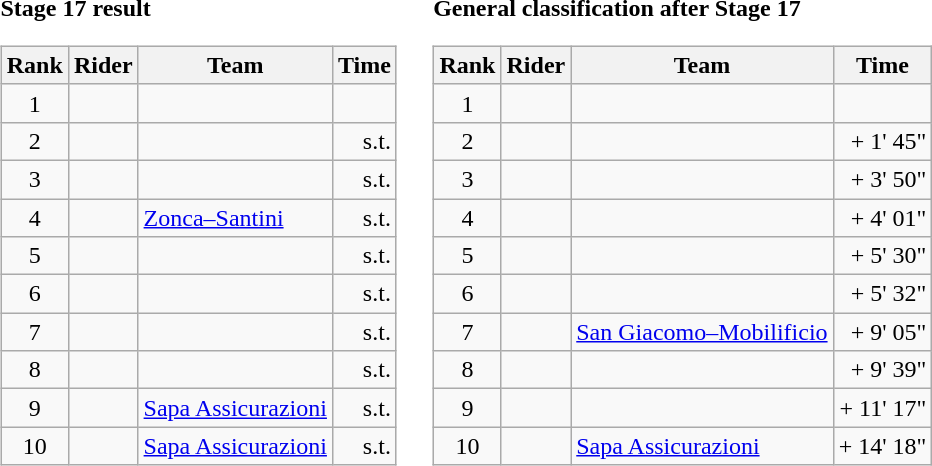<table>
<tr>
<td><strong>Stage 17 result</strong><br><table class="wikitable">
<tr>
<th scope="col">Rank</th>
<th scope="col">Rider</th>
<th scope="col">Team</th>
<th scope="col">Time</th>
</tr>
<tr>
<td style="text-align:center;">1</td>
<td></td>
<td></td>
<td style="text-align:right;"></td>
</tr>
<tr>
<td style="text-align:center;">2</td>
<td></td>
<td></td>
<td style="text-align:right;">s.t.</td>
</tr>
<tr>
<td style="text-align:center;">3</td>
<td></td>
<td></td>
<td style="text-align:right;">s.t.</td>
</tr>
<tr>
<td style="text-align:center;">4</td>
<td></td>
<td><a href='#'>Zonca–Santini</a></td>
<td style="text-align:right;">s.t.</td>
</tr>
<tr>
<td style="text-align:center;">5</td>
<td></td>
<td></td>
<td style="text-align:right;">s.t.</td>
</tr>
<tr>
<td style="text-align:center;">6</td>
<td></td>
<td></td>
<td style="text-align:right;">s.t.</td>
</tr>
<tr>
<td style="text-align:center;">7</td>
<td></td>
<td></td>
<td style="text-align:right;">s.t.</td>
</tr>
<tr>
<td style="text-align:center;">8</td>
<td></td>
<td></td>
<td style="text-align:right;">s.t.</td>
</tr>
<tr>
<td style="text-align:center;">9</td>
<td></td>
<td><a href='#'>Sapa Assicurazioni</a></td>
<td style="text-align:right;">s.t.</td>
</tr>
<tr>
<td style="text-align:center;">10</td>
<td></td>
<td><a href='#'>Sapa Assicurazioni</a></td>
<td style="text-align:right;">s.t.</td>
</tr>
</table>
</td>
<td></td>
<td><strong>General classification after Stage 17</strong><br><table class="wikitable">
<tr>
<th scope="col">Rank</th>
<th scope="col">Rider</th>
<th scope="col">Team</th>
<th scope="col">Time</th>
</tr>
<tr>
<td style="text-align:center;">1</td>
<td></td>
<td></td>
<td style="text-align:right;"></td>
</tr>
<tr>
<td style="text-align:center;">2</td>
<td></td>
<td></td>
<td style="text-align:right;">+ 1' 45"</td>
</tr>
<tr>
<td style="text-align:center;">3</td>
<td></td>
<td></td>
<td style="text-align:right;">+ 3' 50"</td>
</tr>
<tr>
<td style="text-align:center;">4</td>
<td></td>
<td></td>
<td style="text-align:right;">+ 4' 01"</td>
</tr>
<tr>
<td style="text-align:center;">5</td>
<td></td>
<td></td>
<td style="text-align:right;">+ 5' 30"</td>
</tr>
<tr>
<td style="text-align:center;">6</td>
<td></td>
<td></td>
<td style="text-align:right;">+ 5' 32"</td>
</tr>
<tr>
<td style="text-align:center;">7</td>
<td></td>
<td><a href='#'>San Giacomo–Mobilificio</a></td>
<td style="text-align:right;">+ 9' 05"</td>
</tr>
<tr>
<td style="text-align:center;">8</td>
<td></td>
<td></td>
<td style="text-align:right;">+ 9' 39"</td>
</tr>
<tr>
<td style="text-align:center;">9</td>
<td></td>
<td></td>
<td style="text-align:right;">+ 11' 17"</td>
</tr>
<tr>
<td style="text-align:center;">10</td>
<td></td>
<td><a href='#'>Sapa Assicurazioni</a></td>
<td style="text-align:right;">+ 14' 18"</td>
</tr>
</table>
</td>
</tr>
</table>
